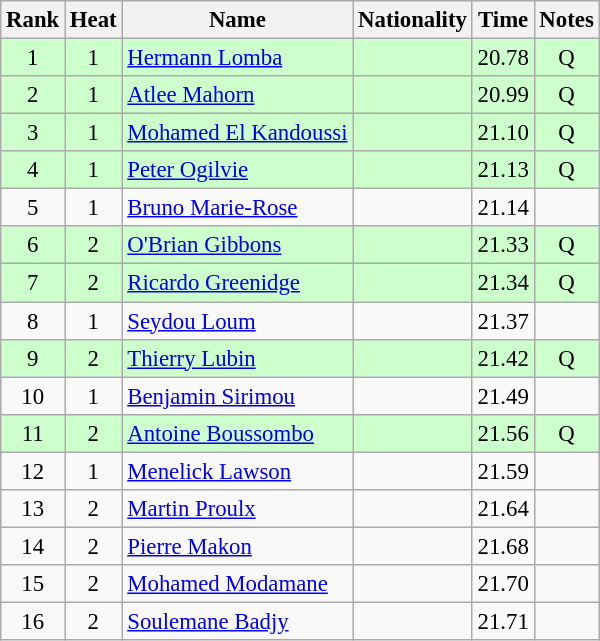<table class="wikitable sortable" style="text-align:center; font-size:95%">
<tr>
<th>Rank</th>
<th>Heat</th>
<th>Name</th>
<th>Nationality</th>
<th>Time</th>
<th>Notes</th>
</tr>
<tr bgcolor=ccffcc>
<td>1</td>
<td>1</td>
<td align=left><a href='#'>Hermann Lomba</a></td>
<td align=left></td>
<td>20.78</td>
<td>Q</td>
</tr>
<tr bgcolor=ccffcc>
<td>2</td>
<td>1</td>
<td align=left><a href='#'>Atlee Mahorn</a></td>
<td align=left></td>
<td>20.99</td>
<td>Q</td>
</tr>
<tr bgcolor=ccffcc>
<td>3</td>
<td>1</td>
<td align=left><a href='#'>Mohamed El Kandoussi</a></td>
<td align=left></td>
<td>21.10</td>
<td>Q</td>
</tr>
<tr bgcolor=ccffcc>
<td>4</td>
<td>1</td>
<td align=left><a href='#'>Peter Ogilvie</a></td>
<td align=left></td>
<td>21.13</td>
<td>Q</td>
</tr>
<tr>
<td>5</td>
<td>1</td>
<td align=left><a href='#'>Bruno Marie-Rose</a></td>
<td align=left></td>
<td>21.14</td>
<td></td>
</tr>
<tr bgcolor=ccffcc>
<td>6</td>
<td>2</td>
<td align=left><a href='#'>O'Brian Gibbons</a></td>
<td align=left></td>
<td>21.33</td>
<td>Q</td>
</tr>
<tr bgcolor=ccffcc>
<td>7</td>
<td>2</td>
<td align=left><a href='#'>Ricardo Greenidge</a></td>
<td align=left></td>
<td>21.34</td>
<td>Q</td>
</tr>
<tr>
<td>8</td>
<td>1</td>
<td align=left><a href='#'>Seydou Loum</a></td>
<td align=left></td>
<td>21.37</td>
<td></td>
</tr>
<tr bgcolor=ccffcc>
<td>9</td>
<td>2</td>
<td align=left><a href='#'>Thierry Lubin</a></td>
<td align=left></td>
<td>21.42</td>
<td>Q</td>
</tr>
<tr>
<td>10</td>
<td>1</td>
<td align=left><a href='#'>Benjamin Sirimou</a></td>
<td align=left></td>
<td>21.49</td>
<td></td>
</tr>
<tr bgcolor=ccffcc>
<td>11</td>
<td>2</td>
<td align=left><a href='#'>Antoine Boussombo</a></td>
<td align=left></td>
<td>21.56</td>
<td>Q</td>
</tr>
<tr>
<td>12</td>
<td>1</td>
<td align=left><a href='#'>Menelick Lawson</a></td>
<td align=left></td>
<td>21.59</td>
<td></td>
</tr>
<tr>
<td>13</td>
<td>2</td>
<td align=left><a href='#'>Martin Proulx</a></td>
<td align=left></td>
<td>21.64</td>
<td></td>
</tr>
<tr>
<td>14</td>
<td>2</td>
<td align=left><a href='#'>Pierre Makon</a></td>
<td align=left></td>
<td>21.68</td>
<td></td>
</tr>
<tr>
<td>15</td>
<td>2</td>
<td align=left><a href='#'>Mohamed Modamane</a></td>
<td align=left></td>
<td>21.70</td>
<td></td>
</tr>
<tr>
<td>16</td>
<td>2</td>
<td align=left><a href='#'>Soulemane Badjy</a></td>
<td align=left></td>
<td>21.71</td>
<td></td>
</tr>
</table>
